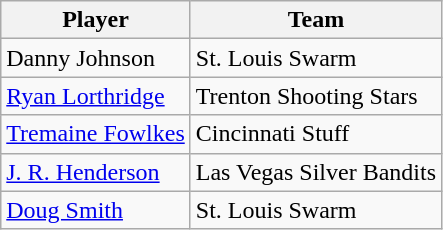<table class="wikitable">
<tr>
<th>Player</th>
<th>Team</th>
</tr>
<tr>
<td>Danny Johnson</td>
<td>St. Louis Swarm</td>
</tr>
<tr>
<td><a href='#'>Ryan Lorthridge</a></td>
<td>Trenton Shooting Stars</td>
</tr>
<tr>
<td><a href='#'>Tremaine Fowlkes</a></td>
<td>Cincinnati Stuff</td>
</tr>
<tr>
<td><a href='#'>J. R. Henderson</a></td>
<td>Las Vegas Silver Bandits</td>
</tr>
<tr>
<td><a href='#'>Doug Smith</a></td>
<td>St. Louis Swarm</td>
</tr>
</table>
